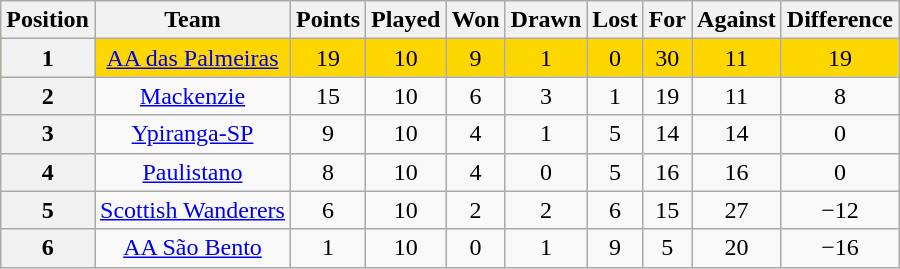<table class="wikitable" style="text-align:center">
<tr>
<th>Position</th>
<th>Team</th>
<th>Points</th>
<th>Played</th>
<th>Won</th>
<th>Drawn</th>
<th>Lost</th>
<th>For</th>
<th>Against</th>
<th>Difference</th>
</tr>
<tr style="background: gold;">
<th>1</th>
<td><a href='#'>AA das Palmeiras</a></td>
<td>19</td>
<td>10</td>
<td>9</td>
<td>1</td>
<td>0</td>
<td>30</td>
<td>11</td>
<td>19</td>
</tr>
<tr>
<th>2</th>
<td><a href='#'>Mackenzie</a></td>
<td>15</td>
<td>10</td>
<td>6</td>
<td>3</td>
<td>1</td>
<td>19</td>
<td>11</td>
<td>8</td>
</tr>
<tr>
<th>3</th>
<td><a href='#'>Ypiranga-SP</a></td>
<td>9</td>
<td>10</td>
<td>4</td>
<td>1</td>
<td>5</td>
<td>14</td>
<td>14</td>
<td>0</td>
</tr>
<tr>
<th>4</th>
<td><a href='#'>Paulistano</a></td>
<td>8</td>
<td>10</td>
<td>4</td>
<td>0</td>
<td>5</td>
<td>16</td>
<td>16</td>
<td>0</td>
</tr>
<tr>
<th>5</th>
<td><a href='#'>Scottish Wanderers</a></td>
<td>6</td>
<td>10</td>
<td>2</td>
<td>2</td>
<td>6</td>
<td>15</td>
<td>27</td>
<td>−12</td>
</tr>
<tr>
<th>6</th>
<td><a href='#'>AA São Bento</a></td>
<td>1</td>
<td>10</td>
<td>0</td>
<td>1</td>
<td>9</td>
<td>5</td>
<td>20</td>
<td>−16</td>
</tr>
</table>
